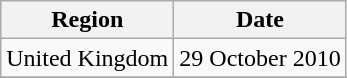<table class="wikitable">
<tr>
<th>Region</th>
<th>Date</th>
</tr>
<tr>
<td>United Kingdom</td>
<td>29 October 2010</td>
</tr>
<tr>
</tr>
</table>
